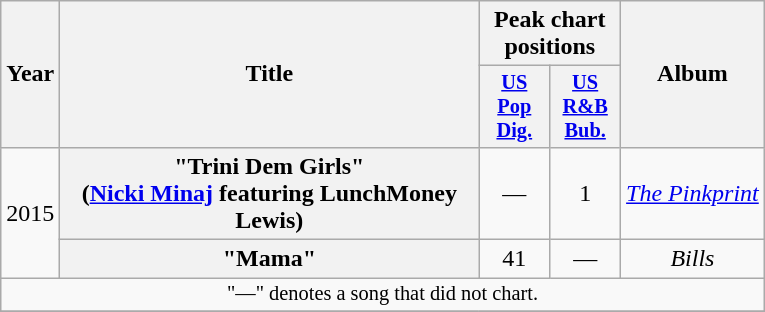<table class="wikitable plainrowheaders" style="text-align:center;">
<tr>
<th scope="col" rowspan="2" style="width:1em;">Year</th>
<th scope="col" rowspan="2" style="width:17em;">Title</th>
<th scope="col" colspan="2">Peak chart positions</th>
<th scope="col" rowspan="2">Album</th>
</tr>
<tr>
<th scope="col" style="width:3em;font-size:85%;"><a href='#'>US<br>Pop<br>Dig.</a><br></th>
<th scope="col" style="width:3em;font-size:85%;"><a href='#'>US<br>R&B<br>Bub.</a><br></th>
</tr>
<tr>
<td rowspan="2">2015</td>
<th scope="row">"Trini Dem Girls"<br><span>(<a href='#'>Nicki Minaj</a> featuring LunchMoney Lewis)</span></th>
<td>—</td>
<td>1</td>
<td><em><a href='#'>The Pinkprint</a></em></td>
</tr>
<tr>
<th scope="row">"Mama"</th>
<td>41</td>
<td>—</td>
<td><em>Bills</em></td>
</tr>
<tr>
<td colspan="14" style="font-size:85%">"—" denotes a song that did not chart.</td>
</tr>
<tr>
</tr>
</table>
